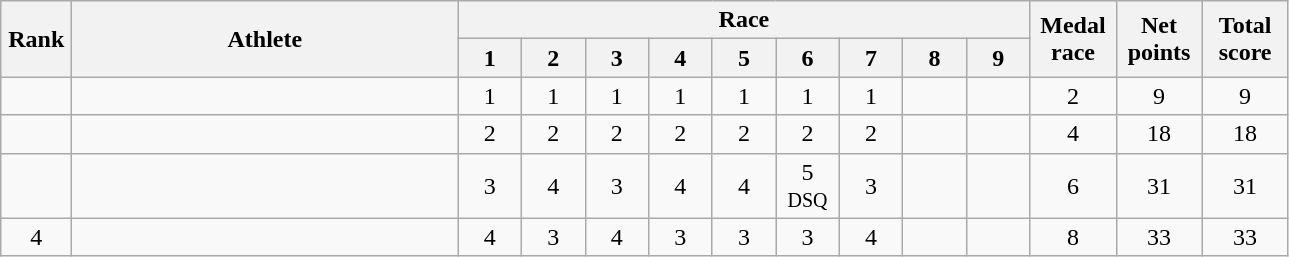<table | class="wikitable Sortable" style="text-align:center">
<tr>
<th rowspan="2" width=40>Rank</th>
<th rowspan="2" width=250>Athlete</th>
<th colspan="9">Race</th>
<th rowspan="2" width=50>Medal race</th>
<th rowspan="2" width=50>Net points</th>
<th rowspan="2" width=50>Total score</th>
</tr>
<tr>
<th width=35>1</th>
<th width=35>2</th>
<th width=35>3</th>
<th width=35>4</th>
<th width=35>5</th>
<th width=35>6</th>
<th width=35>7</th>
<th width=35>8</th>
<th width=35>9</th>
</tr>
<tr>
<td></td>
<td align=left> </td>
<td>1</td>
<td>1</td>
<td>1</td>
<td>1</td>
<td>1</td>
<td>1</td>
<td>1</td>
<td></td>
<td></td>
<td>2</td>
<td>9</td>
<td>9</td>
</tr>
<tr>
<td></td>
<td align=left> </td>
<td>2</td>
<td>2</td>
<td>2</td>
<td>2</td>
<td>2</td>
<td>2</td>
<td>2</td>
<td></td>
<td></td>
<td>4</td>
<td>18</td>
<td>18</td>
</tr>
<tr>
<td></td>
<td align=left> </td>
<td>3</td>
<td>4</td>
<td>3</td>
<td>4</td>
<td>4</td>
<td>5<br><small>DSQ</small></td>
<td>3</td>
<td></td>
<td></td>
<td>6</td>
<td>31</td>
<td>31</td>
</tr>
<tr>
<td>4</td>
<td align=left> </td>
<td>4</td>
<td>3</td>
<td>4</td>
<td>3</td>
<td>3</td>
<td>3</td>
<td>4</td>
<td></td>
<td></td>
<td>8</td>
<td>33</td>
<td>33</td>
</tr>
</table>
